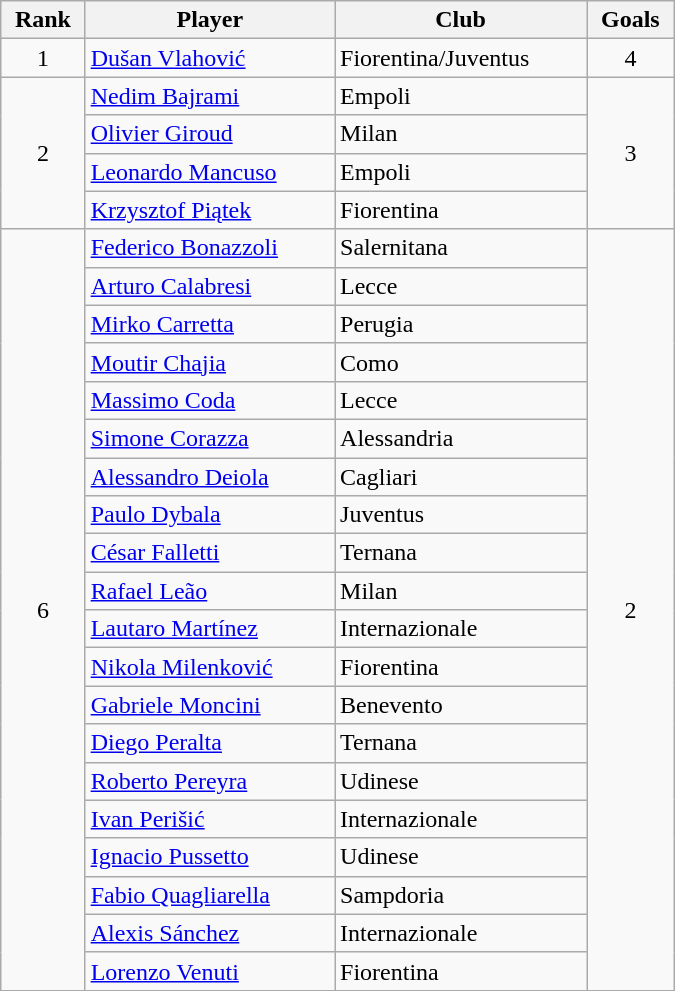<table class="wikitable sortable" style="text-align:center" width="450px">
<tr>
<th>Rank</th>
<th>Player</th>
<th>Club</th>
<th>Goals</th>
</tr>
<tr>
<td>1</td>
<td align="left"> <a href='#'>Dušan Vlahović</a></td>
<td align="left">Fiorentina/Juventus</td>
<td>4</td>
</tr>
<tr>
<td rowspan="4">2</td>
<td align="left"> <a href='#'>Nedim Bajrami</a></td>
<td align="left">Empoli</td>
<td rowspan="4">3</td>
</tr>
<tr>
<td align="left"> <a href='#'>Olivier Giroud</a></td>
<td align="left">Milan</td>
</tr>
<tr>
<td align="left"> <a href='#'>Leonardo Mancuso</a></td>
<td align="left">Empoli</td>
</tr>
<tr>
<td align="left"> <a href='#'>Krzysztof Piątek</a></td>
<td align="left">Fiorentina</td>
</tr>
<tr>
<td rowspan="20">6</td>
<td align="left"> <a href='#'>Federico Bonazzoli</a></td>
<td align="left">Salernitana</td>
<td rowspan="20">2</td>
</tr>
<tr>
<td align="left"> <a href='#'>Arturo Calabresi</a></td>
<td align="left">Lecce</td>
</tr>
<tr>
<td align="left"> <a href='#'>Mirko Carretta</a></td>
<td align="left">Perugia</td>
</tr>
<tr>
<td align="left"> <a href='#'>Moutir Chajia</a></td>
<td align="left">Como</td>
</tr>
<tr>
<td align="left"> <a href='#'>Massimo Coda</a></td>
<td align="left">Lecce</td>
</tr>
<tr>
<td align="left"> <a href='#'>Simone Corazza</a></td>
<td align="left">Alessandria</td>
</tr>
<tr>
<td align="left"> <a href='#'>Alessandro Deiola</a></td>
<td align="left">Cagliari</td>
</tr>
<tr>
<td align="left"> <a href='#'>Paulo Dybala</a></td>
<td align="left">Juventus</td>
</tr>
<tr>
<td align="left"> <a href='#'>César Falletti</a></td>
<td align="left">Ternana</td>
</tr>
<tr>
<td align="left"> <a href='#'>Rafael Leão</a></td>
<td align="left">Milan</td>
</tr>
<tr>
<td align="left"> <a href='#'>Lautaro Martínez</a></td>
<td align="left">Internazionale</td>
</tr>
<tr>
<td align="left"> <a href='#'>Nikola Milenković</a></td>
<td align="left">Fiorentina</td>
</tr>
<tr>
<td align="left"> <a href='#'>Gabriele Moncini</a></td>
<td align="left">Benevento</td>
</tr>
<tr>
<td align="left"> <a href='#'>Diego Peralta</a></td>
<td align="left">Ternana</td>
</tr>
<tr>
<td align="left"> <a href='#'>Roberto Pereyra</a></td>
<td align="left">Udinese</td>
</tr>
<tr>
<td align="left"> <a href='#'>Ivan Perišić</a></td>
<td align="left">Internazionale</td>
</tr>
<tr>
<td align="left"> <a href='#'>Ignacio Pussetto</a></td>
<td align="left">Udinese</td>
</tr>
<tr>
<td align="left"> <a href='#'>Fabio Quagliarella</a></td>
<td align="left">Sampdoria</td>
</tr>
<tr>
<td align="left"> <a href='#'>Alexis Sánchez</a></td>
<td align="left">Internazionale</td>
</tr>
<tr>
<td align="left"> <a href='#'>Lorenzo Venuti</a></td>
<td align="left">Fiorentina</td>
</tr>
</table>
